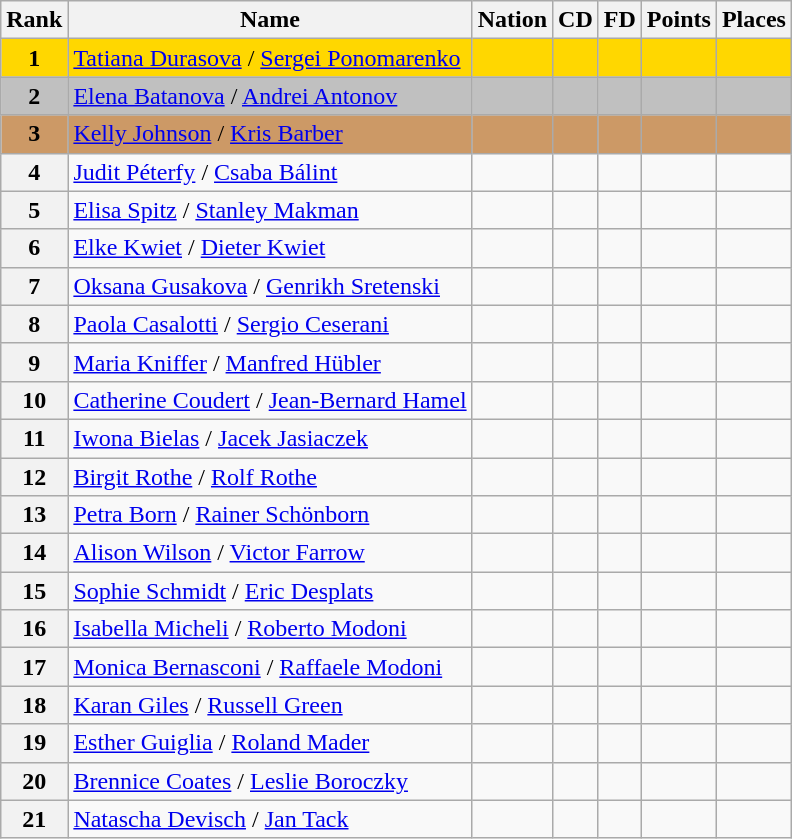<table class="wikitable">
<tr>
<th>Rank</th>
<th>Name</th>
<th>Nation</th>
<th>CD</th>
<th>FD</th>
<th>Points</th>
<th>Places</th>
</tr>
<tr bgcolor=gold>
<td align=center><strong>1</strong></td>
<td><a href='#'>Tatiana Durasova</a> / <a href='#'>Sergei Ponomarenko</a></td>
<td></td>
<td></td>
<td></td>
<td></td>
<td></td>
</tr>
<tr bgcolor=silver>
<td align=center><strong>2</strong></td>
<td><a href='#'>Elena Batanova</a> / <a href='#'>Andrei Antonov</a></td>
<td></td>
<td></td>
<td></td>
<td></td>
<td></td>
</tr>
<tr bgcolor=cc9966>
<td align=center><strong>3</strong></td>
<td><a href='#'>Kelly Johnson</a> / <a href='#'>Kris Barber</a></td>
<td></td>
<td></td>
<td></td>
<td></td>
<td></td>
</tr>
<tr>
<th>4</th>
<td><a href='#'>Judit Péterfy</a> / <a href='#'>Csaba Bálint</a></td>
<td></td>
<td></td>
<td></td>
<td></td>
<td></td>
</tr>
<tr>
<th>5</th>
<td><a href='#'>Elisa Spitz</a> / <a href='#'>Stanley Makman</a></td>
<td></td>
<td></td>
<td></td>
<td></td>
<td></td>
</tr>
<tr>
<th>6</th>
<td><a href='#'>Elke Kwiet</a> / <a href='#'>Dieter Kwiet</a></td>
<td></td>
<td></td>
<td></td>
<td></td>
<td></td>
</tr>
<tr>
<th>7</th>
<td><a href='#'>Oksana Gusakova</a> / <a href='#'>Genrikh Sretenski</a></td>
<td></td>
<td></td>
<td></td>
<td></td>
<td></td>
</tr>
<tr>
<th>8</th>
<td><a href='#'>Paola Casalotti</a> / <a href='#'>Sergio Ceserani</a></td>
<td></td>
<td></td>
<td></td>
<td></td>
<td></td>
</tr>
<tr>
<th>9</th>
<td><a href='#'>Maria Kniffer</a> / <a href='#'>Manfred Hübler</a></td>
<td></td>
<td></td>
<td></td>
<td></td>
<td></td>
</tr>
<tr>
<th>10</th>
<td><a href='#'>Catherine Coudert</a> / <a href='#'>Jean-Bernard Hamel</a></td>
<td></td>
<td></td>
<td></td>
<td></td>
<td></td>
</tr>
<tr>
<th>11</th>
<td><a href='#'>Iwona Bielas</a> / <a href='#'>Jacek Jasiaczek</a></td>
<td></td>
<td></td>
<td></td>
<td></td>
<td></td>
</tr>
<tr>
<th>12</th>
<td><a href='#'>Birgit Rothe</a> / <a href='#'>Rolf Rothe</a></td>
<td></td>
<td></td>
<td></td>
<td></td>
<td></td>
</tr>
<tr>
<th>13</th>
<td><a href='#'>Petra Born</a> / <a href='#'>Rainer Schönborn</a></td>
<td></td>
<td></td>
<td></td>
<td></td>
<td></td>
</tr>
<tr>
<th>14</th>
<td><a href='#'>Alison Wilson</a> / <a href='#'>Victor Farrow</a></td>
<td></td>
<td></td>
<td></td>
<td></td>
<td></td>
</tr>
<tr>
<th>15</th>
<td><a href='#'>Sophie Schmidt</a> / <a href='#'>Eric Desplats</a></td>
<td></td>
<td></td>
<td></td>
<td></td>
<td></td>
</tr>
<tr>
<th>16</th>
<td><a href='#'>Isabella Micheli</a> / <a href='#'>Roberto Modoni</a></td>
<td></td>
<td></td>
<td></td>
<td></td>
<td></td>
</tr>
<tr>
<th>17</th>
<td><a href='#'>Monica Bernasconi</a> / <a href='#'>Raffaele Modoni</a></td>
<td></td>
<td></td>
<td></td>
<td></td>
<td></td>
</tr>
<tr>
<th>18</th>
<td><a href='#'>Karan Giles</a> / <a href='#'>Russell Green</a></td>
<td></td>
<td></td>
<td></td>
<td></td>
<td></td>
</tr>
<tr>
<th>19</th>
<td><a href='#'>Esther Guiglia</a> / <a href='#'>Roland Mader</a></td>
<td></td>
<td></td>
<td></td>
<td></td>
<td></td>
</tr>
<tr>
<th>20</th>
<td><a href='#'>Brennice Coates</a> / <a href='#'>Leslie Boroczky</a></td>
<td></td>
<td></td>
<td></td>
<td></td>
<td></td>
</tr>
<tr>
<th>21</th>
<td><a href='#'>Natascha Devisch</a> / <a href='#'>Jan Tack</a></td>
<td></td>
<td></td>
<td></td>
<td></td>
<td></td>
</tr>
</table>
